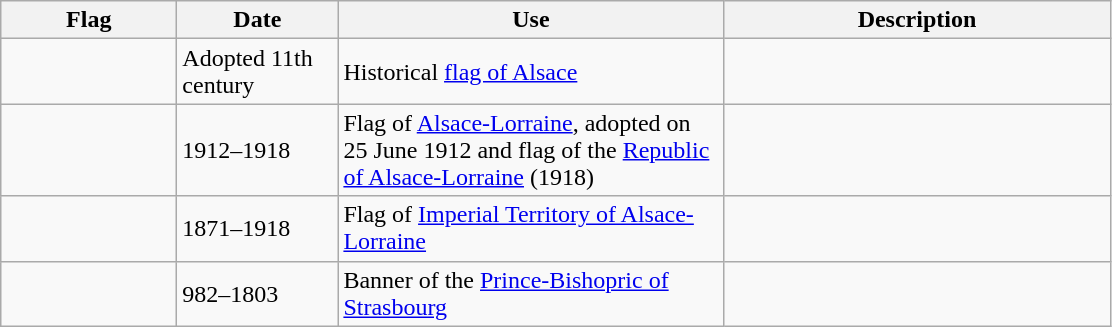<table class="wikitable">
<tr>
<th style="width:110px;">Flag</th>
<th style="width:100px;">Date</th>
<th style="width:250px;">Use</th>
<th style="width:250px;">Description</th>
</tr>
<tr>
<td></td>
<td>Adopted 11th century</td>
<td>Historical <a href='#'>flag of Alsace</a></td>
<td></td>
</tr>
<tr>
<td></td>
<td>1912–1918</td>
<td>Flag of <a href='#'>Alsace-Lorraine</a>, adopted on 25 June 1912 and flag of the <a href='#'>Republic of Alsace-Lorraine</a> (1918)</td>
<td></td>
</tr>
<tr>
<td></td>
<td>1871–1918</td>
<td>Flag of <a href='#'>Imperial Territory of Alsace-Lorraine</a></td>
<td></td>
</tr>
<tr>
<td></td>
<td>982–1803</td>
<td>Banner of the <a href='#'>Prince-Bishopric of Strasbourg</a></td>
<td></td>
</tr>
</table>
